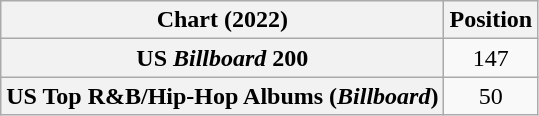<table class="wikitable sortable plainrowheaders" style="text-align:center">
<tr>
<th scope="col">Chart (2022)</th>
<th scope="col">Position</th>
</tr>
<tr>
<th scope="row">US <em>Billboard</em> 200</th>
<td>147</td>
</tr>
<tr>
<th scope="row">US Top R&B/Hip-Hop Albums (<em>Billboard</em>)</th>
<td>50</td>
</tr>
</table>
